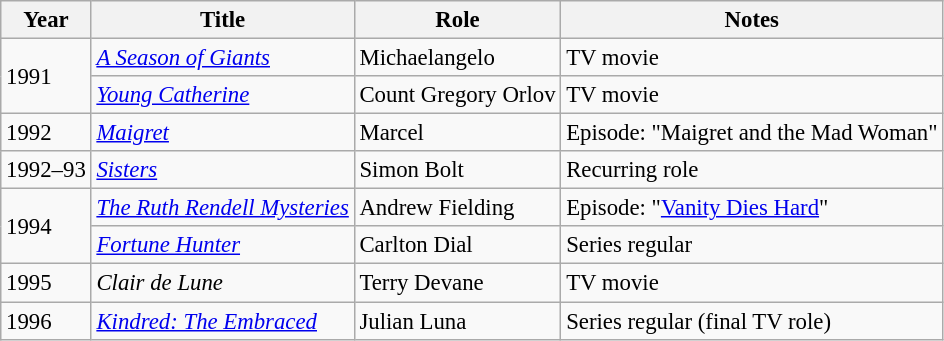<table class="wikitable" style="font-size: 95%;">
<tr>
<th>Year</th>
<th>Title</th>
<th>Role</th>
<th>Notes</th>
</tr>
<tr>
<td rowspan="2">1991</td>
<td><em><a href='#'>A Season of Giants</a></em></td>
<td>Michaelangelo</td>
<td>TV movie</td>
</tr>
<tr>
<td><em><a href='#'>Young Catherine</a></em></td>
<td>Count Gregory Orlov</td>
<td>TV movie</td>
</tr>
<tr>
<td>1992</td>
<td><em><a href='#'>Maigret</a></em></td>
<td>Marcel</td>
<td>Episode: "Maigret and the Mad Woman"</td>
</tr>
<tr>
<td>1992–93</td>
<td><em><a href='#'>Sisters</a></em></td>
<td>Simon Bolt</td>
<td>Recurring role</td>
</tr>
<tr>
<td rowspan=2>1994</td>
<td><em><a href='#'>The Ruth Rendell Mysteries</a></em></td>
<td>Andrew Fielding</td>
<td>Episode: "<a href='#'>Vanity Dies Hard</a>"</td>
</tr>
<tr>
<td><em><a href='#'>Fortune Hunter</a></em></td>
<td>Carlton Dial</td>
<td>Series regular</td>
</tr>
<tr>
<td>1995</td>
<td><em>Clair de Lune</em></td>
<td>Terry Devane</td>
<td>TV movie</td>
</tr>
<tr>
<td>1996</td>
<td><em><a href='#'>Kindred: The Embraced</a></em></td>
<td>Julian Luna</td>
<td>Series regular (final TV role)</td>
</tr>
</table>
